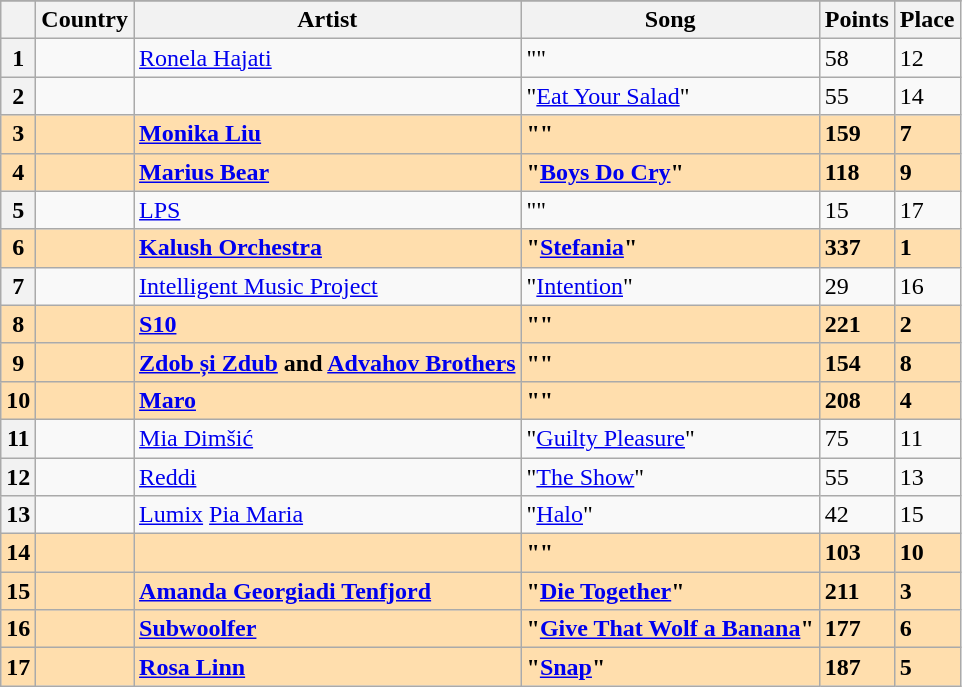<table class="wikitable sortable plainrowheaders">
<tr>
</tr>
<tr>
<th scope="col"></th>
<th scope="col">Country</th>
<th scope="col">Artist</th>
<th scope="col">Song</th>
<th scope="col">Points</th>
<th scope="col">Place</th>
</tr>
<tr>
<th scope="row" style="text-align:center;">1</th>
<td></td>
<td><a href='#'>Ronela Hajati</a></td>
<td>""</td>
<td>58</td>
<td>12</td>
</tr>
<tr>
<th scope="row" style="text-align:center;">2</th>
<td></td>
<td></td>
<td>"<a href='#'>Eat Your Salad</a>"</td>
<td>55</td>
<td>14</td>
</tr>
<tr style="font-weight:bold; background:navajowhite;">
<th scope="row" style="text-align:center; font-weight:bold; background:navajowhite;">3</th>
<td></td>
<td><a href='#'>Monika Liu</a></td>
<td>""</td>
<td>159</td>
<td>7</td>
</tr>
<tr style="font-weight:bold; background:navajowhite;">
<th scope="row" style="text-align:center; font-weight:bold; background:navajowhite;">4</th>
<td></td>
<td><a href='#'>Marius Bear</a></td>
<td>"<a href='#'>Boys Do Cry</a>"</td>
<td>118</td>
<td>9</td>
</tr>
<tr>
<th scope="row" style="text-align:center;">5</th>
<td></td>
<td><a href='#'>LPS</a></td>
<td>""</td>
<td>15</td>
<td>17</td>
</tr>
<tr style="font-weight:bold; background:navajowhite;">
<th scope="row" style="text-align:center; font-weight:bold; background:navajowhite;">6</th>
<td></td>
<td><a href='#'>Kalush Orchestra</a></td>
<td>"<a href='#'>Stefania</a>"</td>
<td>337</td>
<td>1</td>
</tr>
<tr>
<th scope="row" style="text-align:center;">7</th>
<td></td>
<td><a href='#'>Intelligent Music Project</a></td>
<td>"<a href='#'>Intention</a>"</td>
<td>29</td>
<td>16</td>
</tr>
<tr style="font-weight:bold; background:navajowhite;">
<th scope="row" style="text-align:center; font-weight:bold; background:navajowhite;">8</th>
<td></td>
<td><a href='#'>S10</a></td>
<td>""</td>
<td>221</td>
<td>2</td>
</tr>
<tr style="font-weight:bold; background:navajowhite;">
<th scope="row" style="text-align:center; font-weight:bold; background:navajowhite;">9</th>
<td></td>
<td><a href='#'>Zdob și Zdub</a> and <a href='#'>Advahov Brothers</a></td>
<td>""</td>
<td>154</td>
<td>8</td>
</tr>
<tr style="font-weight:bold; background:navajowhite;">
<th scope="row" style="text-align:center; font-weight:bold; background:navajowhite;">10</th>
<td></td>
<td><a href='#'>Maro</a></td>
<td>""</td>
<td>208</td>
<td>4</td>
</tr>
<tr>
<th scope="row" style="text-align:center;">11</th>
<td></td>
<td><a href='#'>Mia Dimšić</a></td>
<td>"<a href='#'>Guilty Pleasure</a>"</td>
<td>75</td>
<td>11</td>
</tr>
<tr>
<th scope="row" style="text-align:center;">12</th>
<td></td>
<td><a href='#'>Reddi</a></td>
<td>"<a href='#'>The Show</a>"</td>
<td>55</td>
<td>13</td>
</tr>
<tr>
<th scope="row" style="text-align:center;">13</th>
<td></td>
<td><a href='#'>Lumix</a>  <a href='#'>Pia Maria</a></td>
<td>"<a href='#'>Halo</a>"</td>
<td>42</td>
<td>15</td>
</tr>
<tr style="font-weight:bold; background:navajowhite;">
<th scope="row" style="text-align:center; font-weight:bold; background:navajowhite;">14</th>
<td></td>
<td></td>
<td>""</td>
<td>103</td>
<td>10</td>
</tr>
<tr style="font-weight:bold; background:navajowhite;">
<th scope="row" style="text-align:center; font-weight:bold; background:navajowhite;">15</th>
<td></td>
<td><a href='#'>Amanda Georgiadi Tenfjord</a></td>
<td>"<a href='#'>Die Together</a>"</td>
<td>211</td>
<td>3</td>
</tr>
<tr style="font-weight:bold; background:navajowhite;">
<th scope="row" style="text-align:center; font-weight:bold; background:navajowhite;">16</th>
<td></td>
<td><a href='#'>Subwoolfer</a></td>
<td>"<a href='#'>Give That Wolf a Banana</a>"</td>
<td>177</td>
<td>6</td>
</tr>
<tr style="font-weight:bold; background:navajowhite;">
<th scope="row" style="text-align:center; font-weight:bold; background:navajowhite;">17</th>
<td></td>
<td><a href='#'>Rosa Linn</a></td>
<td>"<a href='#'>Snap</a>"</td>
<td>187</td>
<td>5</td>
</tr>
</table>
